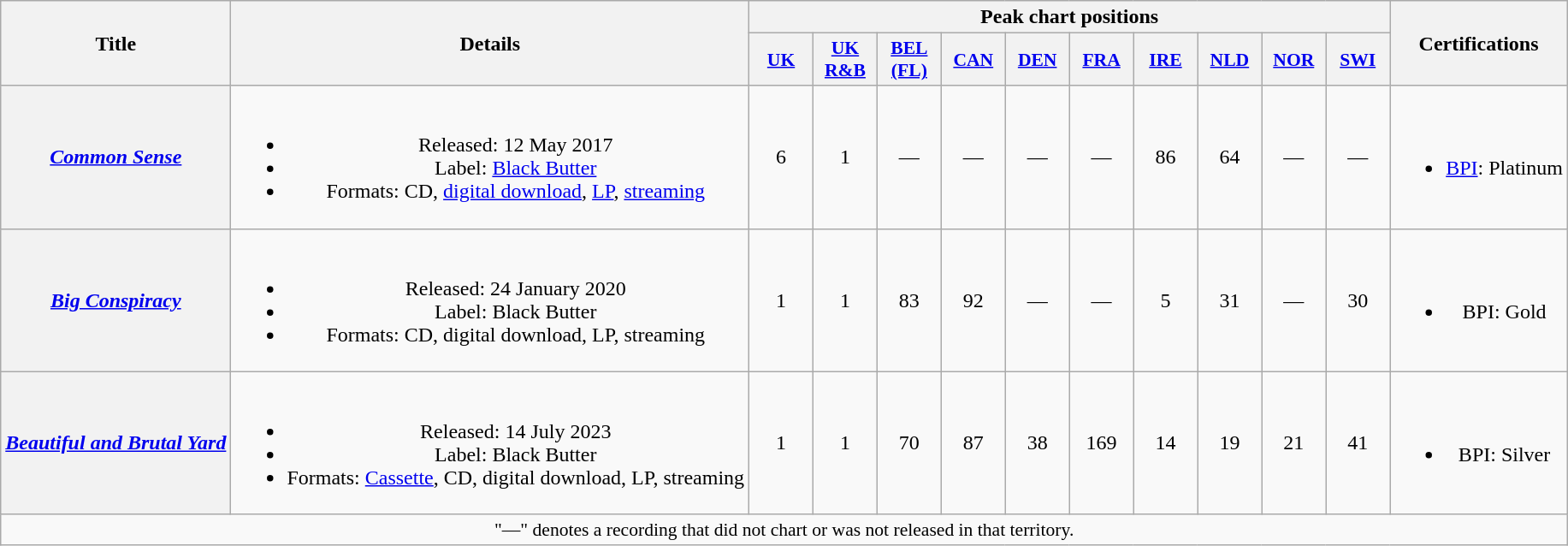<table class="wikitable plainrowheaders" style="text-align:center;">
<tr>
<th scope="col" rowspan="2">Title</th>
<th scope="col" rowspan="2">Details</th>
<th scope="col" colspan="10">Peak chart positions</th>
<th scope="col" rowspan="2">Certifications</th>
</tr>
<tr>
<th scope="col" style="width:3em;font-size:90%;"><a href='#'>UK</a><br></th>
<th scope="col" style="width:3em;font-size:90%;"><a href='#'>UK<br>R&B</a><br></th>
<th scope="col" style="width:3em;font-size:90%;"><a href='#'>BEL<br>(FL)</a><br></th>
<th scope="col" style="width:3em;font-size:90%;"><a href='#'>CAN</a><br></th>
<th scope="col" style="width:3em;font-size:90%;"><a href='#'>DEN</a><br></th>
<th scope="col" style="width:3em;font-size:90%;"><a href='#'>FRA</a><br></th>
<th scope="col" style="width:3em;font-size:90%;"><a href='#'>IRE</a><br></th>
<th scope="col" style="width:3em;font-size:90%;"><a href='#'>NLD</a><br></th>
<th scope="col" style="width:3em;font-size:90%;"><a href='#'>NOR</a><br></th>
<th scope="col" style="width:3em;font-size:90%;"><a href='#'>SWI</a><br></th>
</tr>
<tr>
<th scope="row"><em><a href='#'>Common Sense</a></em></th>
<td><br><ul><li>Released: 12 May 2017</li><li>Label: <a href='#'>Black Butter</a></li><li>Formats: CD, <a href='#'>digital download</a>, <a href='#'>LP</a>, <a href='#'>streaming</a></li></ul></td>
<td>6</td>
<td>1</td>
<td>—</td>
<td>—</td>
<td>—</td>
<td>—</td>
<td>86</td>
<td>64</td>
<td>—</td>
<td>—</td>
<td><br><ul><li><a href='#'>BPI</a>: Platinum</li></ul></td>
</tr>
<tr>
<th scope="row"><em><a href='#'>Big Conspiracy</a></em></th>
<td><br><ul><li>Released: 24 January 2020</li><li>Label: Black Butter</li><li>Formats: CD, digital download, LP, streaming</li></ul></td>
<td>1</td>
<td>1</td>
<td>83</td>
<td>92</td>
<td>—</td>
<td>—</td>
<td>5</td>
<td>31</td>
<td>—</td>
<td>30</td>
<td><br><ul><li>BPI: Gold</li></ul></td>
</tr>
<tr>
<th scope="row"><em><a href='#'>Beautiful and Brutal Yard</a></em></th>
<td><br><ul><li>Released: 14 July 2023</li><li>Label: Black Butter</li><li>Formats: <a href='#'>Cassette</a>, CD, digital download, LP, streaming</li></ul></td>
<td>1</td>
<td>1</td>
<td>70</td>
<td>87</td>
<td>38</td>
<td>169</td>
<td>14</td>
<td>19</td>
<td>21</td>
<td>41</td>
<td><br><ul><li>BPI: Silver</li></ul></td>
</tr>
<tr>
<td colspan="14" style="font-size:90%">"—" denotes a recording that did not chart or was not released in that territory.</td>
</tr>
</table>
